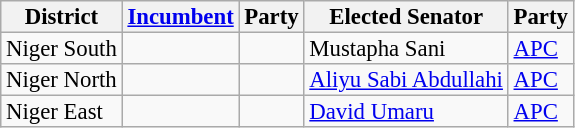<table class="sortable wikitable" style="font-size:95%;line-height:14px;">
<tr>
<th class="unsortable">District</th>
<th class="unsortable"><a href='#'>Incumbent</a></th>
<th>Party</th>
<th class="unsortable">Elected Senator</th>
<th>Party</th>
</tr>
<tr>
<td>Niger South</td>
<td></td>
<td></td>
<td>Mustapha Sani</td>
<td><a href='#'>APC</a></td>
</tr>
<tr>
<td>Niger North</td>
<td></td>
<td></td>
<td><a href='#'>Aliyu Sabi Abdullahi</a></td>
<td><a href='#'>APC</a></td>
</tr>
<tr>
<td>Niger East</td>
<td></td>
<td></td>
<td><a href='#'>David Umaru</a></td>
<td><a href='#'>APC</a></td>
</tr>
</table>
